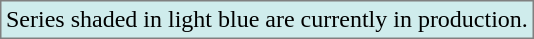<table style="border: 1px solid grey; background: #CFECEC">
<tr>
<td>Series shaded in light blue are currently in production.</td>
</tr>
</table>
